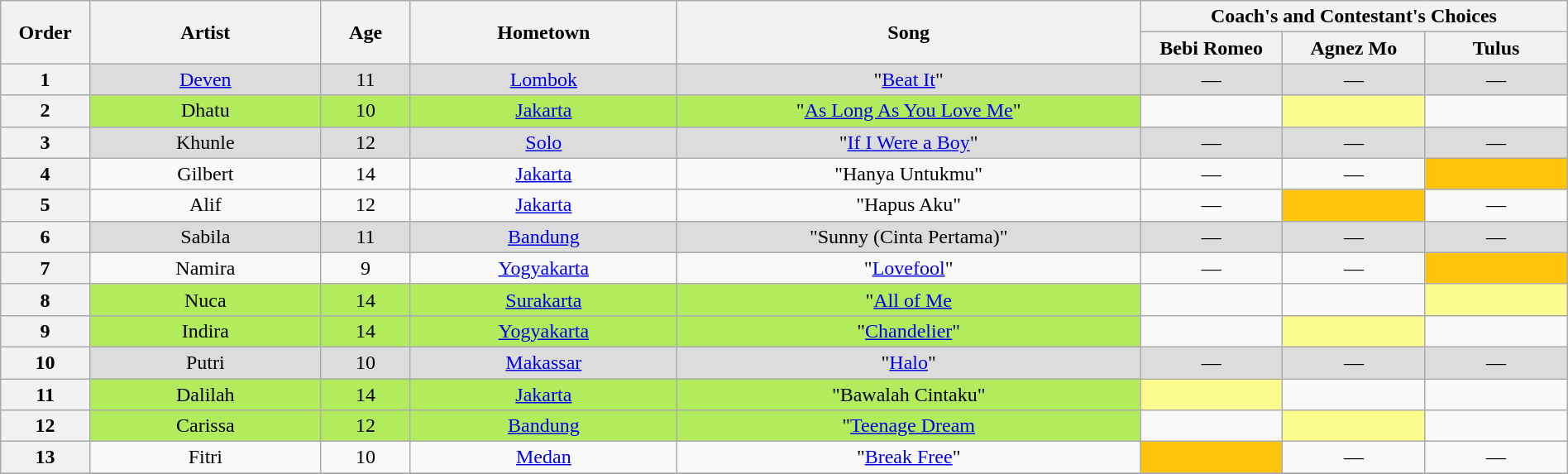<table class="wikitable" style="text-align:center; width:100%;">
<tr>
<th rowspan="2" scope="col" style="width:05%;">Order</th>
<th rowspan="2" scope="col" style="width:13%;">Artist</th>
<th rowspan="2" scope="col" style="width:05%;">Age</th>
<th rowspan="2" scope="col" style="width:15%;">Hometown</th>
<th rowspan="2" scope="col" style="width:26%;">Song</th>
<th colspan="3" scope="col" style="width:40%;">Coach's and Contestant's Choices</th>
</tr>
<tr>
<th style="width:08%;">Bebi Romeo</th>
<th style="width:08%;">Agnez Mo</th>
<th style="width:08%;">Tulus</th>
</tr>
<tr bgcolor=#DCDCDC>
<th>1</th>
<td><a href='#'>Deven</a></td>
<td>11</td>
<td><a href='#'>Lombok</a></td>
<td>"<a href='#'>Beat It</a>"</td>
<td>—</td>
<td>—</td>
<td>—</td>
</tr>
<tr>
<th>2</th>
<td style="background:#B2EC5D;">Dhatu</td>
<td style="background:#B2EC5D;">10</td>
<td style="background:#B2EC5D;"><a href='#'>Jakarta</a></td>
<td style="background:#B2EC5D;">"<a href='#'>As Long As You Love Me</a>"</td>
<td><strong></strong></td>
<td style="background:#fdfc8f;"><strong></strong></td>
<td><strong></strong></td>
</tr>
<tr bgcolor=#DCDCDC>
<th>3</th>
<td>Khunle</td>
<td>12</td>
<td><a href='#'>Solo</a></td>
<td>"<a href='#'>If I Were a Boy</a>"</td>
<td>—</td>
<td>—</td>
<td>—</td>
</tr>
<tr>
<th>4</th>
<td>Gilbert</td>
<td>14</td>
<td><a href='#'>Jakarta</a></td>
<td>"Hanya Untukmu"</td>
<td>—</td>
<td>—</td>
<td style="background:#ffc40c;"><strong></strong></td>
</tr>
<tr>
<th>5</th>
<td>Alif</td>
<td>12</td>
<td><a href='#'>Jakarta</a></td>
<td>"Hapus Aku"</td>
<td>—</td>
<td style="background:#ffc40c;"><strong></strong></td>
<td>—</td>
</tr>
<tr bgcolor=#DCDCDC>
<th>6</th>
<td>Sabila</td>
<td>11</td>
<td><a href='#'>Bandung</a></td>
<td>"Sunny (Cinta Pertama)"</td>
<td>—</td>
<td>—</td>
<td>—</td>
</tr>
<tr>
<th>7</th>
<td>Namira</td>
<td>9</td>
<td><a href='#'>Yogyakarta</a></td>
<td>"<a href='#'>Lovefool</a>"</td>
<td>—</td>
<td>—</td>
<td style="background:#ffc40c;"><strong></strong></td>
</tr>
<tr>
<th>8</th>
<td style="background:#B2EC5D;">Nuca</td>
<td style="background:#B2EC5D;">14</td>
<td style="background:#B2EC5D;"><a href='#'>Surakarta</a></td>
<td style="background:#B2EC5D;">"<a href='#'>All of Me</a></td>
<td><strong></strong></td>
<td><strong></strong></td>
<td style="background:#fdfc8f;"><strong></strong></td>
</tr>
<tr>
<th>9</th>
<td style="background:#B2EC5D;">Indira</td>
<td style="background:#B2EC5D;">14</td>
<td style="background:#B2EC5D;"><a href='#'>Yogyakarta</a></td>
<td style="background:#B2EC5D;">"<a href='#'>Chandelier</a>"</td>
<td><strong></strong></td>
<td style="background:#fdfc8f;"><strong></strong></td>
<td><strong></strong></td>
</tr>
<tr bgcolor=#DCDCDC>
<th>10</th>
<td>Putri</td>
<td>10</td>
<td><a href='#'>Makassar</a></td>
<td>"<a href='#'>Halo</a>"</td>
<td>—</td>
<td>—</td>
<td>—</td>
</tr>
<tr>
<th>11</th>
<td style="background:#B2EC5D;">Dalilah</td>
<td style="background:#B2EC5D;">14</td>
<td style="background:#B2EC5D;"><a href='#'>Jakarta</a></td>
<td style="background:#B2EC5D;">"Bawalah Cintaku"</td>
<td style="background:#fdfc8f;"><strong></strong></td>
<td><strong></strong></td>
<td><strong></strong></td>
</tr>
<tr>
<th>12</th>
<td style="background:#B2EC5D;">Carissa</td>
<td style="background:#B2EC5D;">12</td>
<td style="background:#B2EC5D;"><a href='#'>Bandung</a></td>
<td style="background:#B2EC5D;">"<a href='#'>Teenage Dream</a></td>
<td><strong></strong></td>
<td style="background:#fdfc8f;"><strong></strong></td>
<td><strong></strong></td>
</tr>
<tr>
<th>13</th>
<td>Fitri</td>
<td>10</td>
<td><a href='#'>Medan</a></td>
<td>"<a href='#'>Break Free</a>"</td>
<td style="background:#ffc40c;"><strong></strong></td>
<td>—</td>
<td>—</td>
</tr>
<tr>
</tr>
</table>
